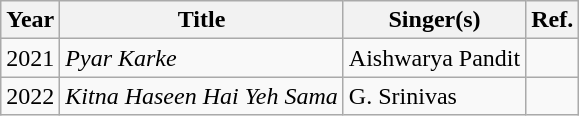<table class="wikitable">
<tr>
<th>Year</th>
<th>Title</th>
<th>Singer(s)</th>
<th>Ref.</th>
</tr>
<tr>
<td>2021</td>
<td><em>Pyar Karke</em></td>
<td>Aishwarya Pandit</td>
<td></td>
</tr>
<tr>
<td>2022</td>
<td><em>Kitna Haseen Hai Yeh Sama</em></td>
<td>G. Srinivas</td>
<td></td>
</tr>
</table>
